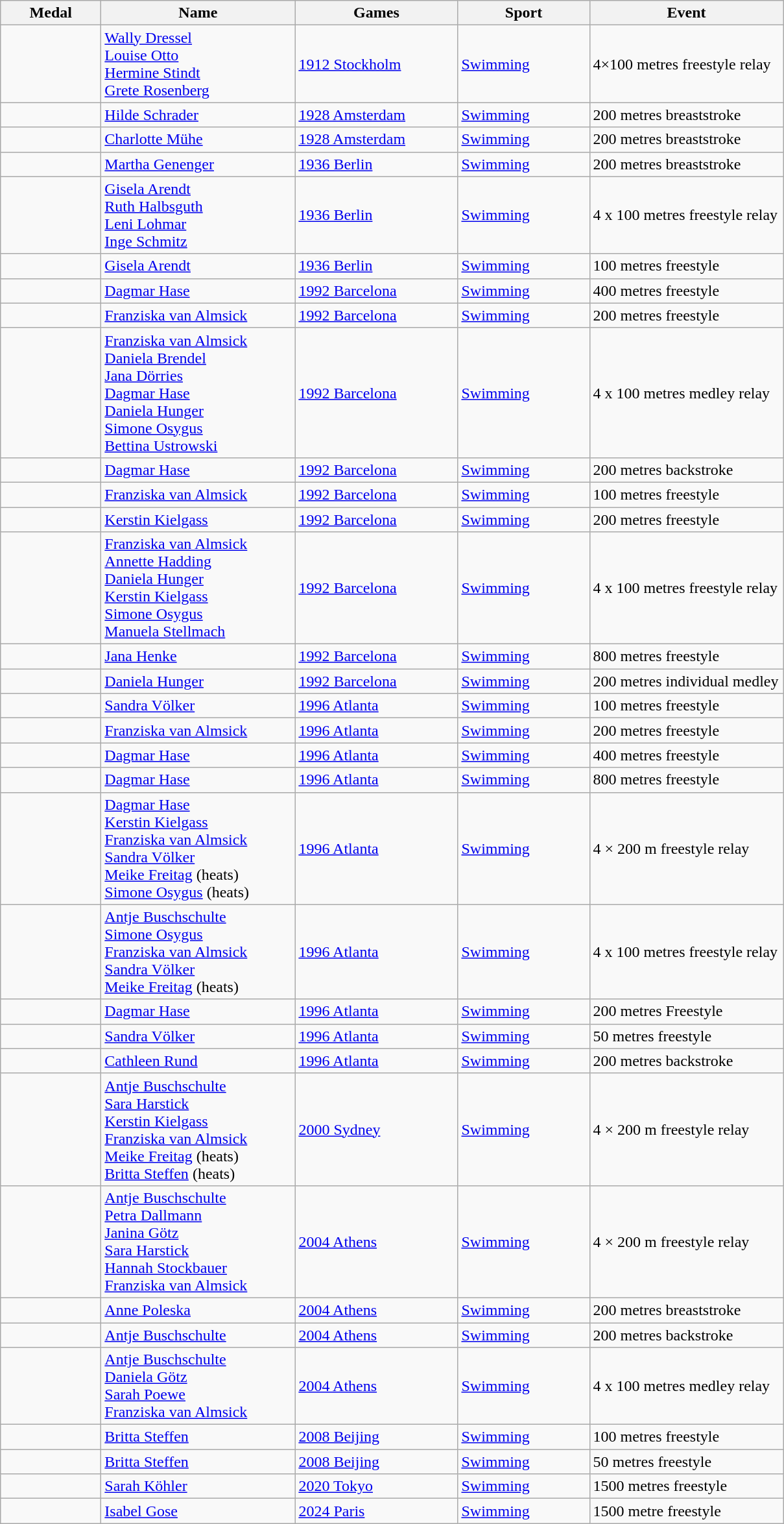<table class="wikitable sortable">
<tr>
<th style="width:6em">Medal</th>
<th style="width:12em">Name</th>
<th style="width:10em">Games</th>
<th style="width:8em">Sport</th>
<th style="width:12em">Event</th>
</tr>
<tr>
<td></td>
<td><a href='#'>Wally Dressel</a><br><a href='#'>Louise Otto</a><br><a href='#'>Hermine Stindt</a><br><a href='#'>Grete Rosenberg</a></td>
<td> <a href='#'>1912 Stockholm</a></td>
<td> <a href='#'>Swimming</a></td>
<td>4×100 metres freestyle relay</td>
</tr>
<tr>
<td></td>
<td><a href='#'>Hilde Schrader</a></td>
<td> <a href='#'>1928 Amsterdam</a></td>
<td> <a href='#'>Swimming</a></td>
<td>200 metres breaststroke</td>
</tr>
<tr>
<td></td>
<td><a href='#'>Charlotte Mühe</a></td>
<td> <a href='#'>1928 Amsterdam</a></td>
<td> <a href='#'>Swimming</a></td>
<td>200 metres breaststroke</td>
</tr>
<tr>
<td></td>
<td><a href='#'>Martha Genenger</a></td>
<td> <a href='#'>1936 Berlin</a></td>
<td> <a href='#'>Swimming</a></td>
<td>200 metres breaststroke</td>
</tr>
<tr>
<td></td>
<td><a href='#'>Gisela Arendt</a><br><a href='#'>Ruth Halbsguth</a><br><a href='#'>Leni Lohmar</a><br><a href='#'>Inge Schmitz</a></td>
<td> <a href='#'>1936 Berlin</a></td>
<td> <a href='#'>Swimming</a></td>
<td>4 x 100 metres freestyle relay</td>
</tr>
<tr>
<td></td>
<td><a href='#'>Gisela Arendt</a></td>
<td> <a href='#'>1936 Berlin</a></td>
<td> <a href='#'>Swimming</a></td>
<td>100 metres freestyle</td>
</tr>
<tr>
<td></td>
<td><a href='#'>Dagmar Hase</a></td>
<td> <a href='#'>1992 Barcelona</a></td>
<td> <a href='#'>Swimming</a></td>
<td>400 metres freestyle</td>
</tr>
<tr>
<td></td>
<td><a href='#'>Franziska van Almsick</a></td>
<td> <a href='#'>1992 Barcelona</a></td>
<td> <a href='#'>Swimming</a></td>
<td>200 metres freestyle</td>
</tr>
<tr>
<td></td>
<td><a href='#'>Franziska van Almsick</a><br><a href='#'>Daniela Brendel</a><br><a href='#'>Jana Dörries</a><br><a href='#'>Dagmar Hase</a><br><a href='#'>Daniela Hunger</a><br><a href='#'>Simone Osygus</a><br><a href='#'>Bettina Ustrowski</a></td>
<td> <a href='#'>1992 Barcelona</a></td>
<td> <a href='#'>Swimming</a></td>
<td>4 x 100 metres medley relay</td>
</tr>
<tr>
<td></td>
<td><a href='#'>Dagmar Hase</a></td>
<td> <a href='#'>1992 Barcelona</a></td>
<td> <a href='#'>Swimming</a></td>
<td>200 metres backstroke</td>
</tr>
<tr>
<td></td>
<td><a href='#'>Franziska van Almsick</a></td>
<td> <a href='#'>1992 Barcelona</a></td>
<td> <a href='#'>Swimming</a></td>
<td>100 metres freestyle</td>
</tr>
<tr>
<td></td>
<td><a href='#'>Kerstin Kielgass</a></td>
<td> <a href='#'>1992 Barcelona</a></td>
<td> <a href='#'>Swimming</a></td>
<td>200 metres freestyle</td>
</tr>
<tr>
<td></td>
<td><a href='#'>Franziska van Almsick</a><br><a href='#'>Annette Hadding</a><br><a href='#'>Daniela Hunger</a><br><a href='#'>Kerstin Kielgass</a><br><a href='#'>Simone Osygus</a><br><a href='#'>Manuela Stellmach</a></td>
<td> <a href='#'>1992 Barcelona</a></td>
<td> <a href='#'>Swimming</a></td>
<td>4 x 100 metres freestyle relay</td>
</tr>
<tr>
<td></td>
<td><a href='#'>Jana Henke</a></td>
<td> <a href='#'>1992 Barcelona</a></td>
<td> <a href='#'>Swimming</a></td>
<td>800 metres freestyle</td>
</tr>
<tr>
<td></td>
<td><a href='#'>Daniela Hunger</a></td>
<td> <a href='#'>1992 Barcelona</a></td>
<td> <a href='#'>Swimming</a></td>
<td>200 metres individual medley</td>
</tr>
<tr>
<td></td>
<td><a href='#'>Sandra Völker</a></td>
<td> <a href='#'>1996 Atlanta</a></td>
<td> <a href='#'>Swimming</a></td>
<td>100 metres freestyle</td>
</tr>
<tr>
<td></td>
<td><a href='#'>Franziska van Almsick</a></td>
<td> <a href='#'>1996 Atlanta</a></td>
<td> <a href='#'>Swimming</a></td>
<td>200 metres freestyle</td>
</tr>
<tr>
<td></td>
<td><a href='#'>Dagmar Hase</a></td>
<td> <a href='#'>1996 Atlanta</a></td>
<td> <a href='#'>Swimming</a></td>
<td>400 metres freestyle</td>
</tr>
<tr>
<td></td>
<td><a href='#'>Dagmar Hase</a></td>
<td> <a href='#'>1996 Atlanta</a></td>
<td> <a href='#'>Swimming</a></td>
<td>800 metres freestyle</td>
</tr>
<tr>
<td></td>
<td><a href='#'>Dagmar Hase</a><br><a href='#'>Kerstin Kielgass</a><br><a href='#'>Franziska van Almsick</a><br><a href='#'>Sandra Völker</a><br><a href='#'>Meike Freitag</a> (heats)<br><a href='#'>Simone Osygus</a> (heats)</td>
<td> <a href='#'>1996 Atlanta</a></td>
<td> <a href='#'>Swimming</a></td>
<td>4 × 200 m freestyle relay</td>
</tr>
<tr>
<td></td>
<td><a href='#'>Antje Buschschulte</a><br><a href='#'>Simone Osygus</a><br><a href='#'>Franziska van Almsick</a><br><a href='#'>Sandra Völker</a><br><a href='#'>Meike Freitag</a> (heats)</td>
<td> <a href='#'>1996 Atlanta</a></td>
<td> <a href='#'>Swimming</a></td>
<td>4 x 100 metres freestyle relay</td>
</tr>
<tr>
<td></td>
<td><a href='#'>Dagmar Hase</a></td>
<td> <a href='#'>1996 Atlanta</a></td>
<td> <a href='#'>Swimming</a></td>
<td>200 metres Freestyle</td>
</tr>
<tr>
<td></td>
<td><a href='#'>Sandra Völker</a></td>
<td> <a href='#'>1996 Atlanta</a></td>
<td> <a href='#'>Swimming</a></td>
<td>50 metres freestyle</td>
</tr>
<tr>
<td></td>
<td><a href='#'>Cathleen Rund</a></td>
<td> <a href='#'>1996 Atlanta</a></td>
<td> <a href='#'>Swimming</a></td>
<td>200 metres backstroke</td>
</tr>
<tr>
<td></td>
<td><a href='#'>Antje Buschschulte</a><br><a href='#'>Sara Harstick</a><br><a href='#'>Kerstin Kielgass</a><br><a href='#'>Franziska van Almsick</a><br><a href='#'>Meike Freitag</a> (heats)<br><a href='#'>Britta Steffen</a> (heats)</td>
<td> <a href='#'>2000 Sydney</a></td>
<td> <a href='#'>Swimming</a></td>
<td>4 × 200 m freestyle relay</td>
</tr>
<tr>
<td></td>
<td><a href='#'>Antje Buschschulte</a><br><a href='#'>Petra Dallmann</a><br><a href='#'>Janina Götz</a><br><a href='#'>Sara Harstick</a><br><a href='#'>Hannah Stockbauer</a><br><a href='#'>Franziska van Almsick</a></td>
<td> <a href='#'>2004 Athens</a></td>
<td> <a href='#'>Swimming</a></td>
<td>4 × 200 m freestyle relay</td>
</tr>
<tr>
<td></td>
<td><a href='#'>Anne Poleska</a></td>
<td> <a href='#'>2004 Athens</a></td>
<td> <a href='#'>Swimming</a></td>
<td>200 metres breaststroke</td>
</tr>
<tr>
<td></td>
<td><a href='#'>Antje Buschschulte</a></td>
<td> <a href='#'>2004 Athens</a></td>
<td> <a href='#'>Swimming</a></td>
<td>200 metres backstroke</td>
</tr>
<tr>
<td></td>
<td><a href='#'>Antje Buschschulte</a><br><a href='#'>Daniela Götz</a><br><a href='#'>Sarah Poewe</a><br><a href='#'>Franziska van Almsick</a></td>
<td> <a href='#'>2004 Athens</a></td>
<td> <a href='#'>Swimming</a></td>
<td>4 x 100 metres medley relay</td>
</tr>
<tr>
<td></td>
<td><a href='#'>Britta Steffen</a></td>
<td> <a href='#'>2008 Beijing</a></td>
<td> <a href='#'>Swimming</a></td>
<td>100 metres freestyle</td>
</tr>
<tr>
<td></td>
<td><a href='#'>Britta Steffen</a></td>
<td> <a href='#'>2008 Beijing</a></td>
<td> <a href='#'>Swimming</a></td>
<td>50 metres freestyle</td>
</tr>
<tr>
<td></td>
<td><a href='#'>Sarah Köhler</a></td>
<td> <a href='#'>2020 Tokyo</a></td>
<td> <a href='#'>Swimming</a></td>
<td>1500 metres freestyle</td>
</tr>
<tr>
<td></td>
<td><a href='#'>Isabel Gose</a></td>
<td> <a href='#'>2024 Paris</a></td>
<td> <a href='#'>Swimming</a></td>
<td>1500 metre freestyle</td>
</tr>
</table>
